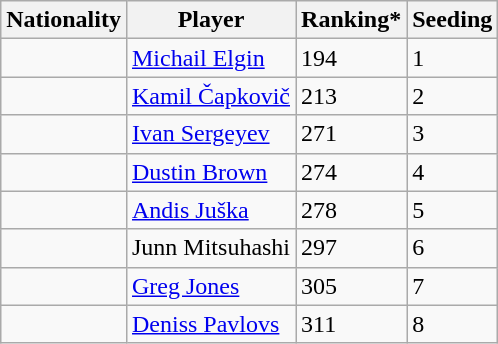<table class="wikitable" border="1">
<tr>
<th>Nationality</th>
<th>Player</th>
<th>Ranking*</th>
<th>Seeding</th>
</tr>
<tr>
<td></td>
<td><a href='#'>Michail Elgin</a></td>
<td>194</td>
<td>1</td>
</tr>
<tr>
<td></td>
<td><a href='#'>Kamil Čapkovič</a></td>
<td>213</td>
<td>2</td>
</tr>
<tr>
<td></td>
<td><a href='#'>Ivan Sergeyev</a></td>
<td>271</td>
<td>3</td>
</tr>
<tr>
<td></td>
<td><a href='#'>Dustin Brown</a></td>
<td>274</td>
<td>4</td>
</tr>
<tr>
<td></td>
<td><a href='#'>Andis Juška</a></td>
<td>278</td>
<td>5</td>
</tr>
<tr>
<td></td>
<td>Junn Mitsuhashi</td>
<td>297</td>
<td>6</td>
</tr>
<tr>
<td></td>
<td><a href='#'>Greg Jones</a></td>
<td>305</td>
<td>7</td>
</tr>
<tr>
<td></td>
<td><a href='#'>Deniss Pavlovs</a></td>
<td>311</td>
<td>8</td>
</tr>
</table>
